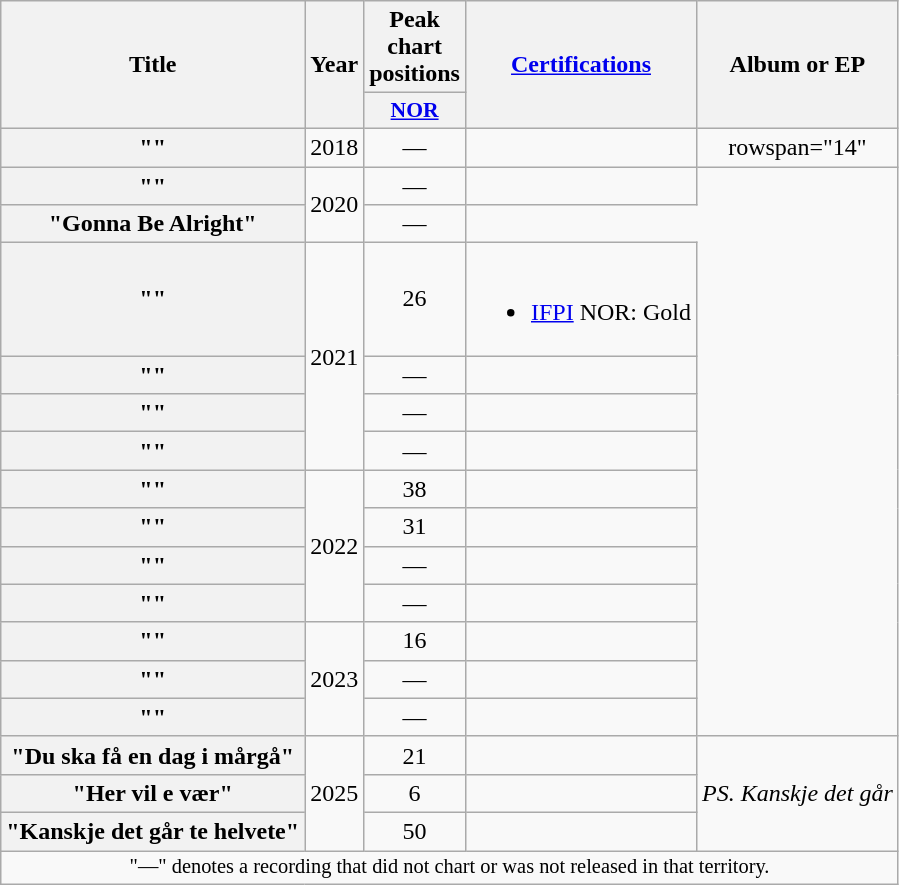<table class="wikitable plainrowheaders" style="text-align:center;">
<tr>
<th scope="col" rowspan="2">Title</th>
<th scope="col" rowspan="2">Year</th>
<th scope="col" colspan="1">Peak chart positions</th>
<th scope="col" rowspan="2"><a href='#'>Certifications</a></th>
<th scope="col" rowspan="2">Album or EP</th>
</tr>
<tr>
<th scope="col" style="width:3em;font-size:90%;"><a href='#'>NOR</a><br></th>
</tr>
<tr>
<th scope="row">""</th>
<td>2018</td>
<td>—</td>
<td></td>
<td>rowspan="14" </td>
</tr>
<tr>
<th scope="row">""</th>
<td rowspan="2">2020</td>
<td>—</td>
<td></td>
</tr>
<tr>
<th scope="row">"Gonna Be Alright"</th>
<td>—</td>
</tr>
<tr>
<th scope="row">""</th>
<td rowspan="4">2021</td>
<td>26</td>
<td><br><ul><li><a href='#'>IFPI</a> NOR: Gold</li></ul></td>
</tr>
<tr>
<th scope="row">""</th>
<td>—</td>
<td></td>
</tr>
<tr>
<th scope="row">""</th>
<td>—</td>
<td></td>
</tr>
<tr>
<th scope="row">""</th>
<td>—</td>
<td></td>
</tr>
<tr>
<th scope="row">""</th>
<td rowspan="4">2022</td>
<td>38</td>
<td></td>
</tr>
<tr>
<th scope="row">""</th>
<td>31</td>
<td></td>
</tr>
<tr>
<th scope="row">""</th>
<td>—</td>
<td></td>
</tr>
<tr>
<th scope="row">""</th>
<td>—</td>
<td></td>
</tr>
<tr>
<th scope="row">""</th>
<td rowspan="3">2023</td>
<td>16</td>
<td></td>
</tr>
<tr>
<th scope="row">""</th>
<td>—</td>
<td></td>
</tr>
<tr>
<th scope="row">""</th>
<td>—</td>
<td></td>
</tr>
<tr>
<th scope="row">"Du ska få en dag i mårgå"</th>
<td rowspan="3">2025</td>
<td>21<br></td>
<td></td>
<td rowspan="3"><em>PS. Kanskje det går</em></td>
</tr>
<tr>
<th scope="row">"Her vil e vær"</th>
<td>6<br></td>
<td></td>
</tr>
<tr>
<th scope="row">"Kanskje det går te helvete"</th>
<td>50<br></td>
<td></td>
</tr>
<tr>
<td colspan="5" style="font-size:85%">"—" denotes a recording that did not chart or was not released in that territory.</td>
</tr>
</table>
